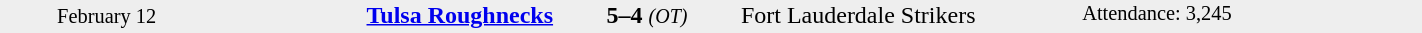<table style="width: 75%; background: #eeeeee;" cellspacing="0">
<tr>
<td style=font-size:85% align=center rowspan=3 width=15%>February 12</td>
<td width=24% align=right><strong><a href='#'>Tulsa Roughnecks</a></strong></td>
<td align=center width=13%><strong>5–4</strong> <small><em>(OT)</em></small></td>
<td width=24%>Fort Lauderdale Strikers</td>
<td style=font-size:85% rowspan=3 valign=top>Attendance: 3,245</td>
</tr>
<tr style=font-size:85%>
<td align=right valign=top></td>
<td valign=top></td>
<td align=left valign=top></td>
</tr>
</table>
